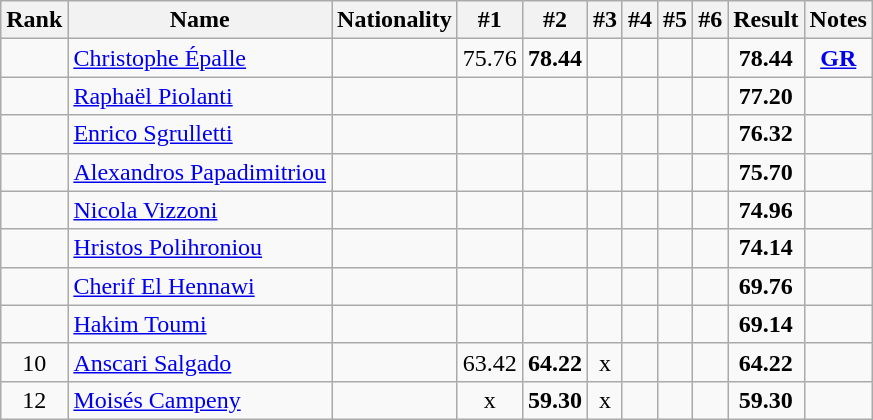<table class="wikitable sortable" style="text-align:center">
<tr>
<th>Rank</th>
<th>Name</th>
<th>Nationality</th>
<th>#1</th>
<th>#2</th>
<th>#3</th>
<th>#4</th>
<th>#5</th>
<th>#6</th>
<th>Result</th>
<th>Notes</th>
</tr>
<tr>
<td></td>
<td align=left><a href='#'>Christophe Épalle</a></td>
<td align=left></td>
<td>75.76</td>
<td><strong>78.44</strong></td>
<td></td>
<td></td>
<td></td>
<td></td>
<td><strong>78.44</strong></td>
<td><strong><a href='#'>GR</a></strong></td>
</tr>
<tr>
<td></td>
<td align=left><a href='#'>Raphaël Piolanti</a></td>
<td align=left></td>
<td></td>
<td></td>
<td></td>
<td></td>
<td></td>
<td></td>
<td><strong>77.20</strong></td>
<td></td>
</tr>
<tr>
<td></td>
<td align=left><a href='#'>Enrico Sgrulletti</a></td>
<td align=left></td>
<td></td>
<td></td>
<td></td>
<td></td>
<td></td>
<td></td>
<td><strong>76.32</strong></td>
<td></td>
</tr>
<tr>
<td></td>
<td align=left><a href='#'>Alexandros Papadimitriou</a></td>
<td align=left></td>
<td></td>
<td></td>
<td></td>
<td></td>
<td></td>
<td></td>
<td><strong>75.70</strong></td>
<td></td>
</tr>
<tr>
<td></td>
<td align=left><a href='#'>Nicola Vizzoni</a></td>
<td align=left></td>
<td></td>
<td></td>
<td></td>
<td></td>
<td></td>
<td></td>
<td><strong>74.96</strong></td>
<td></td>
</tr>
<tr>
<td></td>
<td align=left><a href='#'>Hristos Polihroniou</a></td>
<td align=left></td>
<td></td>
<td></td>
<td></td>
<td></td>
<td></td>
<td></td>
<td><strong>74.14</strong></td>
<td></td>
</tr>
<tr>
<td></td>
<td align=left><a href='#'>Cherif El Hennawi</a></td>
<td align=left></td>
<td></td>
<td></td>
<td></td>
<td></td>
<td></td>
<td></td>
<td><strong>69.76</strong></td>
<td></td>
</tr>
<tr>
<td></td>
<td align=left><a href='#'>Hakim Toumi</a></td>
<td align=left></td>
<td></td>
<td></td>
<td></td>
<td></td>
<td></td>
<td></td>
<td><strong>69.14</strong></td>
<td></td>
</tr>
<tr>
<td>10</td>
<td align=left><a href='#'>Anscari Salgado</a></td>
<td align=left></td>
<td>63.42</td>
<td><strong>64.22</strong></td>
<td>x</td>
<td></td>
<td></td>
<td></td>
<td><strong>64.22</strong></td>
<td></td>
</tr>
<tr>
<td>12</td>
<td align=left><a href='#'>Moisés Campeny</a></td>
<td align=left></td>
<td>x</td>
<td><strong>59.30</strong></td>
<td>x</td>
<td></td>
<td></td>
<td></td>
<td><strong>59.30</strong></td>
<td></td>
</tr>
</table>
